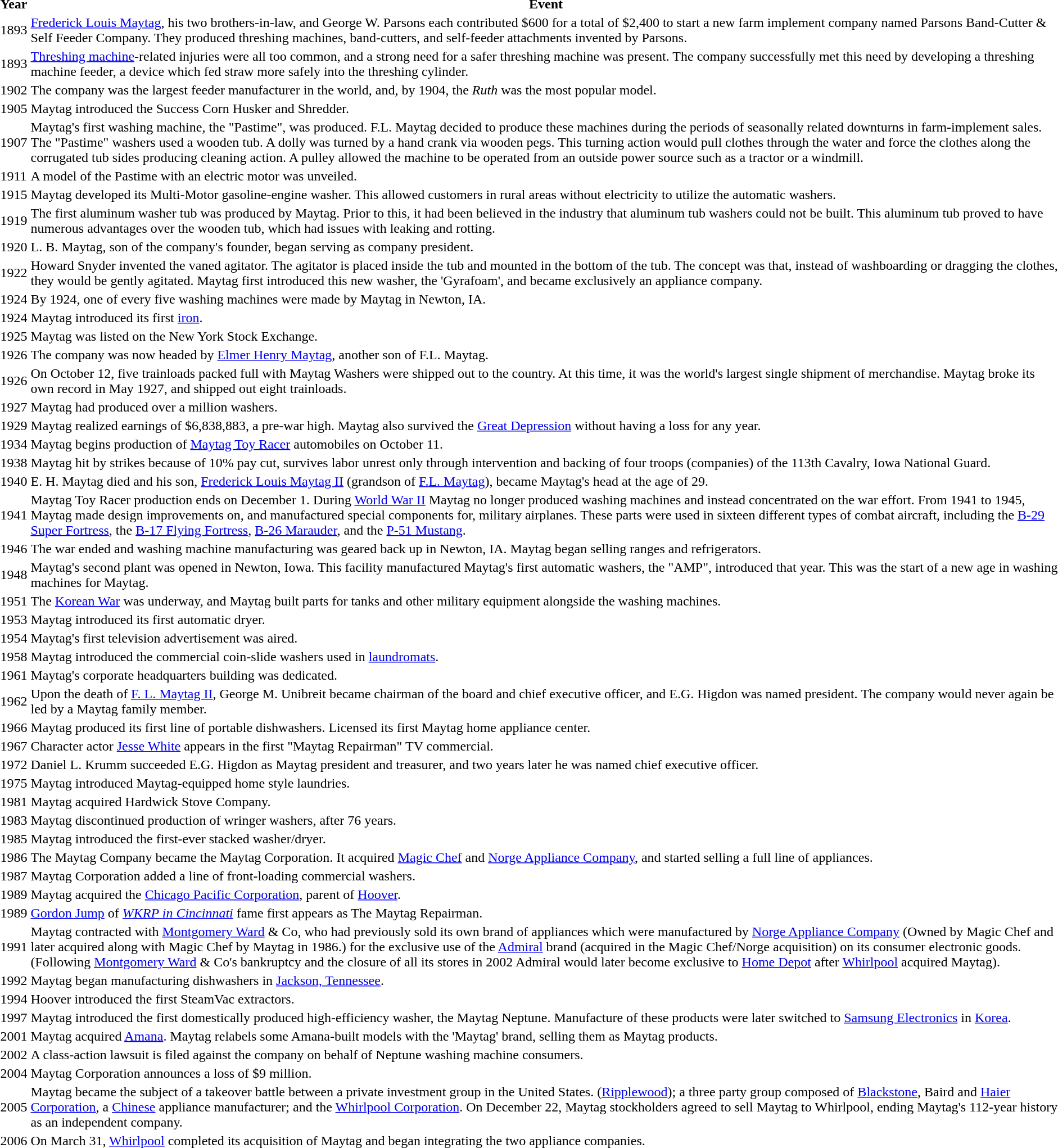<table>
<tr>
<th>Year</th>
<th>Event</th>
</tr>
<tr>
<td>1893</td>
<td><a href='#'>Frederick Louis Maytag</a>, his two brothers-in-law, and George W. Parsons each contributed $600 for a total of $2,400 to start a new farm implement company named Parsons Band-Cutter & Self Feeder Company. They produced threshing machines, band-cutters, and self-feeder attachments invented by Parsons.</td>
</tr>
<tr>
<td>1893</td>
<td><a href='#'>Threshing machine</a>-related injuries were all too common, and a strong need for a safer threshing machine was present. The company successfully met this need by developing a threshing machine feeder, a device which fed straw more safely into the threshing cylinder.</td>
</tr>
<tr>
<td>1902</td>
<td>The company was the largest feeder manufacturer in the world, and, by 1904, the <em>Ruth</em> was the most popular model.</td>
</tr>
<tr>
<td>1905</td>
<td>Maytag introduced the Success Corn Husker and Shredder.</td>
</tr>
<tr>
<td>1907</td>
<td>Maytag's first washing machine, the "Pastime", was produced. F.L. Maytag decided to produce these machines during the periods of seasonally related downturns in farm-implement sales. The "Pastime" washers used a wooden tub. A dolly was turned by a hand crank via wooden pegs. This turning action would pull clothes through the water and force the clothes along the corrugated tub sides producing cleaning action. A pulley allowed the machine to be operated from an outside power source such as a tractor or a windmill.</td>
</tr>
<tr>
<td>1911</td>
<td>A model of the Pastime with an electric motor was unveiled.</td>
</tr>
<tr>
<td>1915</td>
<td>Maytag developed its Multi-Motor gasoline-engine washer. This allowed customers in rural areas without electricity to utilize the automatic washers.</td>
</tr>
<tr>
<td>1919</td>
<td>The first aluminum washer tub was produced by Maytag. Prior to this, it had been believed in the industry that aluminum tub washers could not be built. This aluminum tub proved to have numerous advantages over the wooden tub, which had issues with leaking and rotting.</td>
</tr>
<tr>
<td>1920</td>
<td>L. B. Maytag, son of the company's founder, began serving as company president.</td>
</tr>
<tr>
<td>1922</td>
<td>Howard Snyder invented the vaned agitator. The agitator is placed inside the tub and mounted in the bottom of the tub. The concept was that, instead of washboarding or dragging the clothes, they would be gently agitated. Maytag first introduced this new washer, the 'Gyrafoam', and became exclusively an appliance company.</td>
</tr>
<tr>
<td>1924</td>
<td>By 1924, one of every five washing machines were made by Maytag in Newton, IA.</td>
</tr>
<tr>
<td>1924</td>
<td>Maytag introduced its first <a href='#'>iron</a>.</td>
</tr>
<tr>
<td>1925</td>
<td>Maytag was listed on the New York Stock Exchange.</td>
</tr>
<tr>
<td>1926</td>
<td>The company was now headed by <a href='#'>Elmer Henry Maytag</a>, another son of F.L. Maytag.</td>
</tr>
<tr>
<td>1926</td>
<td>On October 12, five trainloads packed full with Maytag Washers were shipped out to the country. At this time, it was the world's largest single shipment of merchandise. Maytag broke its own record in May 1927, and shipped out eight trainloads.</td>
</tr>
<tr>
<td>1927</td>
<td>Maytag had produced over a million washers.</td>
</tr>
<tr>
<td>1929</td>
<td>Maytag realized earnings of $6,838,883, a pre-war high. Maytag also survived the <a href='#'>Great Depression</a> without having a loss for any year.</td>
</tr>
<tr>
<td>1934</td>
<td>Maytag begins production of <a href='#'>Maytag Toy Racer</a> automobiles on October 11.</td>
</tr>
<tr>
<td>1938</td>
<td>Maytag hit by strikes because of 10% pay cut, survives labor unrest only through intervention and backing of four troops (companies) of the 113th Cavalry, Iowa National Guard.</td>
</tr>
<tr>
<td>1940</td>
<td>E. H. Maytag died and his son, <a href='#'>Frederick Louis Maytag II</a> (grandson of <a href='#'>F.L. Maytag</a>), became Maytag's head at the age of 29.</td>
</tr>
<tr>
<td>1941</td>
<td>Maytag Toy Racer production ends on December 1. During <a href='#'>World War II</a> Maytag no longer produced washing machines and instead concentrated on the war effort. From 1941 to 1945, Maytag made design improvements on, and manufactured special components for, military airplanes. These parts were used in sixteen different types of combat aircraft, including the <a href='#'>B-29 Super Fortress</a>, the <a href='#'>B-17 Flying Fortress</a>, <a href='#'>B-26 Marauder</a>, and the <a href='#'>P-51 Mustang</a>.</td>
</tr>
<tr>
<td>1946</td>
<td>The war ended and washing machine manufacturing was geared back up in Newton, IA. Maytag began selling ranges and refrigerators.</td>
</tr>
<tr>
<td>1948</td>
<td>Maytag's second plant was opened in Newton, Iowa. This facility manufactured Maytag's first automatic washers, the "AMP", introduced that year. This was the start of a new age in washing machines for Maytag.</td>
</tr>
<tr>
<td>1951</td>
<td>The <a href='#'>Korean War</a> was underway, and Maytag built parts for tanks and other military equipment alongside the washing machines.</td>
</tr>
<tr>
<td>1953</td>
<td>Maytag introduced its first automatic dryer.</td>
</tr>
<tr>
<td>1954</td>
<td>Maytag's first television advertisement was aired.</td>
</tr>
<tr>
<td>1958</td>
<td>Maytag introduced the commercial coin-slide washers used in <a href='#'>laundromats</a>.</td>
</tr>
<tr>
<td>1961</td>
<td>Maytag's corporate headquarters building was dedicated.</td>
</tr>
<tr>
<td>1962</td>
<td>Upon the death of <a href='#'>F. L. Maytag II</a>, George M. Unibreit became chairman of the board and chief executive officer, and E.G. Higdon was named president. The company would never again be led by a Maytag family member.</td>
</tr>
<tr>
<td>1966</td>
<td>Maytag produced its first line of portable dishwashers. Licensed its first Maytag home appliance center.</td>
</tr>
<tr>
<td>1967</td>
<td>Character actor <a href='#'>Jesse White</a> appears in the first "Maytag Repairman" TV commercial.</td>
</tr>
<tr>
<td>1972</td>
<td>Daniel L. Krumm succeeded E.G. Higdon as Maytag president and treasurer, and two years later he was named chief executive officer.</td>
</tr>
<tr>
<td>1975</td>
<td>Maytag introduced Maytag-equipped home style laundries.</td>
</tr>
<tr>
<td>1981</td>
<td>Maytag acquired Hardwick Stove Company.</td>
</tr>
<tr>
<td>1983</td>
<td>Maytag discontinued production of wringer washers, after 76 years.</td>
</tr>
<tr>
<td>1985</td>
<td>Maytag introduced the first-ever stacked washer/dryer.</td>
</tr>
<tr>
<td>1986</td>
<td>The Maytag Company became the Maytag Corporation. It acquired <a href='#'>Magic Chef</a> and <a href='#'>Norge Appliance Company</a>, and started selling a full line of appliances.</td>
</tr>
<tr>
<td>1987</td>
<td>Maytag Corporation added a line of front-loading commercial washers.</td>
</tr>
<tr>
<td>1989</td>
<td>Maytag acquired the <a href='#'>Chicago Pacific Corporation</a>, parent of <a href='#'>Hoover</a>.</td>
</tr>
<tr>
<td>1989</td>
<td><a href='#'>Gordon Jump</a> of <em><a href='#'>WKRP in Cincinnati</a></em> fame first appears as The Maytag Repairman.</td>
</tr>
<tr>
<td>1991</td>
<td>Maytag contracted with <a href='#'>Montgomery Ward</a> & Co, who had previously sold its own brand of appliances which were manufactured by <a href='#'>Norge Appliance Company</a> (Owned by Magic Chef and later acquired along with Magic Chef by Maytag in 1986.) for the exclusive use of the <a href='#'>Admiral</a> brand (acquired in the Magic Chef/Norge acquisition) on its consumer electronic goods. (Following <a href='#'>Montgomery Ward</a> & Co's bankruptcy and the closure of all its stores in 2002 Admiral would later become exclusive to <a href='#'>Home Depot</a> after <a href='#'>Whirlpool</a> acquired Maytag).</td>
</tr>
<tr>
<td>1992</td>
<td>Maytag began manufacturing dishwashers in <a href='#'>Jackson, Tennessee</a>.</td>
</tr>
<tr>
<td>1994</td>
<td>Hoover introduced the first SteamVac extractors.</td>
</tr>
<tr>
<td>1997</td>
<td>Maytag introduced the first domestically produced high-efficiency washer, the Maytag Neptune. Manufacture of these products were later switched to <a href='#'>Samsung Electronics</a> in <a href='#'>Korea</a>.</td>
</tr>
<tr>
<td>2001</td>
<td>Maytag acquired <a href='#'>Amana</a>. Maytag relabels some Amana-built models with the 'Maytag' brand, selling them as Maytag products.</td>
</tr>
<tr>
<td>2002</td>
<td>A class-action lawsuit is filed against the company on behalf of Neptune washing machine consumers.</td>
</tr>
<tr>
<td>2004</td>
<td>Maytag Corporation announces a loss of $9 million.</td>
</tr>
<tr>
<td>2005</td>
<td>Maytag became the subject of a takeover battle between a private investment group in the United States. (<a href='#'>Ripplewood</a>); a three party group composed of <a href='#'>Blackstone</a>, Baird and <a href='#'>Haier Corporation</a>, a <a href='#'>Chinese</a> appliance manufacturer; and the <a href='#'>Whirlpool Corporation</a>.  On December 22, Maytag stockholders agreed to sell Maytag to Whirlpool, ending Maytag's 112-year history as an independent company.</td>
</tr>
<tr>
<td>2006</td>
<td>On March 31, <a href='#'>Whirlpool</a> completed its acquisition of Maytag and began integrating the two appliance companies.</td>
</tr>
</table>
